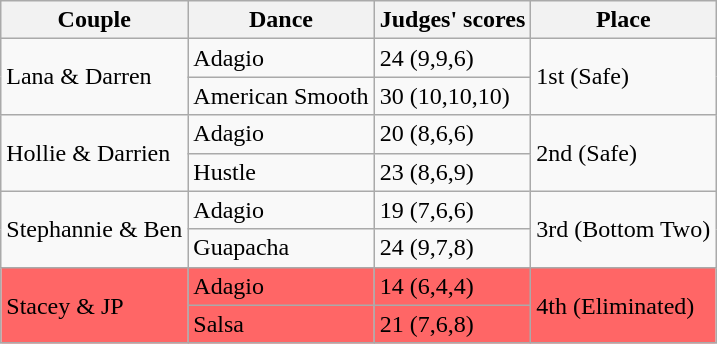<table class="wikitable sortable">
<tr>
<th>Couple</th>
<th>Dance</th>
<th>Judges' scores</th>
<th>Place</th>
</tr>
<tr>
<td rowspan="2">Lana & Darren</td>
<td>Adagio</td>
<td>24 (9,9,6)</td>
<td rowspan="2">1st (Safe)</td>
</tr>
<tr>
<td>American Smooth</td>
<td>30 (10,10,10)</td>
</tr>
<tr>
<td rowspan="2">Hollie & Darrien</td>
<td>Adagio</td>
<td>20 (8,6,6)</td>
<td rowspan="2">2nd (Safe)</td>
</tr>
<tr>
<td>Hustle</td>
<td>23 (8,6,9)</td>
</tr>
<tr>
<td rowspan="2">Stephannie & Ben</td>
<td>Adagio</td>
<td>19 (7,6,6)</td>
<td rowspan="2">3rd (Bottom Two)</td>
</tr>
<tr>
<td>Guapacha</td>
<td>24 (9,7,8)</td>
</tr>
<tr bgcolor=#ff6666>
<td rowspan="2">Stacey & JP</td>
<td>Adagio</td>
<td>14 (6,4,4)</td>
<td rowspan="2">4th (Eliminated)</td>
</tr>
<tr bgcolor=#ff6666>
<td>Salsa</td>
<td>21 (7,6,8)</td>
</tr>
</table>
